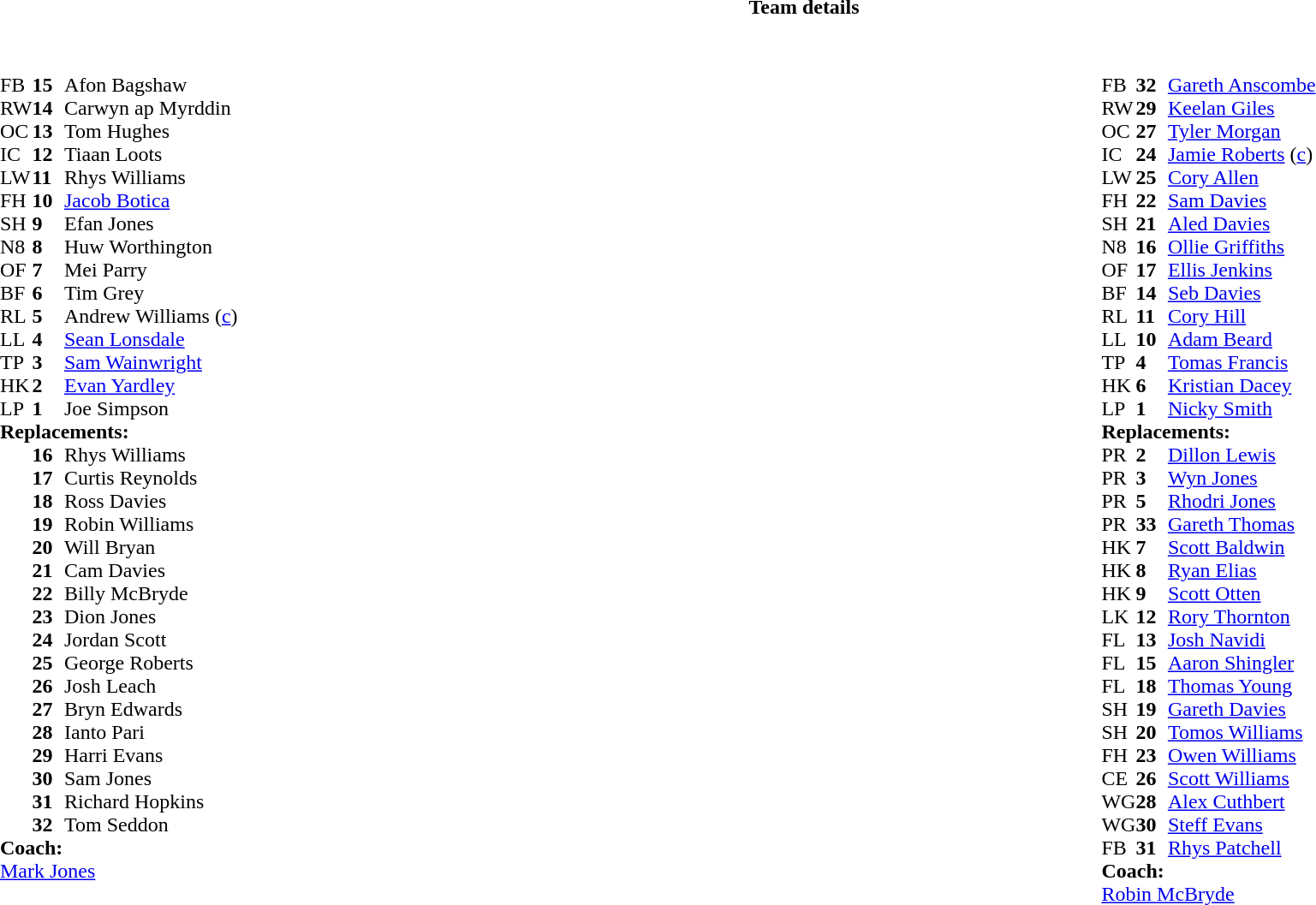<table border="0" width="100%" class="collapsible collapsed">
<tr>
<th>Team details</th>
</tr>
<tr>
<td><br><table style="width:100%">
<tr>
<td style="vertical-align:top;width:50%"><br><table cellspacing="0" cellpadding="0">
<tr>
<th width="25"></th>
<th width="25"></th>
</tr>
<tr>
<td>FB</td>
<td><strong>15</strong></td>
<td>Afon Bagshaw</td>
<td></td>
<td></td>
</tr>
<tr>
<td>RW</td>
<td><strong>14</strong></td>
<td>Carwyn ap Myrddin</td>
</tr>
<tr>
<td>OC</td>
<td><strong>13</strong></td>
<td>Tom Hughes</td>
<td></td>
<td></td>
<td></td>
</tr>
<tr>
<td>IC</td>
<td><strong>12</strong></td>
<td>Tiaan Loots</td>
</tr>
<tr>
<td>LW</td>
<td><strong>11</strong></td>
<td>Rhys Williams</td>
</tr>
<tr>
<td>FH</td>
<td><strong>10</strong></td>
<td><a href='#'>Jacob Botica</a></td>
<td></td>
<td></td>
</tr>
<tr>
<td>SH</td>
<td><strong>9</strong></td>
<td>Efan Jones</td>
<td></td>
<td></td>
<td></td>
</tr>
<tr>
<td>N8</td>
<td><strong>8</strong></td>
<td>Huw Worthington</td>
<td></td>
<td></td>
</tr>
<tr>
<td>OF</td>
<td><strong>7</strong></td>
<td>Mei Parry</td>
</tr>
<tr>
<td>BF</td>
<td><strong>6</strong></td>
<td>Tim Grey</td>
</tr>
<tr>
<td>RL</td>
<td><strong>5</strong></td>
<td>Andrew Williams (<a href='#'>c</a>)</td>
<td></td>
<td></td>
</tr>
<tr>
<td>LL</td>
<td><strong>4</strong></td>
<td><a href='#'>Sean Lonsdale</a></td>
</tr>
<tr>
<td>TP</td>
<td><strong>3</strong></td>
<td><a href='#'>Sam Wainwright</a></td>
<td></td>
<td></td>
</tr>
<tr>
<td>HK</td>
<td><strong>2</strong></td>
<td><a href='#'>Evan Yardley</a></td>
<td></td>
<td></td>
</tr>
<tr>
<td>LP</td>
<td><strong>1</strong></td>
<td>Joe Simpson</td>
<td></td>
<td></td>
</tr>
<tr>
<td colspan="3"><strong>Replacements:</strong></td>
</tr>
<tr>
<td></td>
<td><strong>16</strong></td>
<td>Rhys Williams</td>
<td></td>
<td></td>
</tr>
<tr>
<td></td>
<td><strong>17</strong></td>
<td>Curtis Reynolds</td>
<td></td>
<td></td>
</tr>
<tr>
<td></td>
<td><strong>18</strong></td>
<td>Ross Davies</td>
<td></td>
<td></td>
</tr>
<tr>
<td></td>
<td><strong>19</strong></td>
<td>Robin Williams</td>
<td></td>
<td></td>
</tr>
<tr>
<td></td>
<td><strong>20</strong></td>
<td>Will Bryan</td>
<td></td>
<td></td>
</tr>
<tr>
<td></td>
<td><strong>21</strong></td>
<td>Cam Davies</td>
<td></td>
<td></td>
</tr>
<tr>
<td></td>
<td><strong>22</strong></td>
<td>Billy McBryde</td>
<td></td>
<td></td>
</tr>
<tr>
<td></td>
<td><strong>23</strong></td>
<td>Dion Jones</td>
<td></td>
<td></td>
</tr>
<tr>
<td></td>
<td><strong>24</strong></td>
<td>Jordan Scott</td>
</tr>
<tr>
<td></td>
<td><strong>25</strong></td>
<td>George Roberts</td>
</tr>
<tr>
<td></td>
<td><strong>26</strong></td>
<td>Josh Leach</td>
</tr>
<tr>
<td></td>
<td><strong>27</strong></td>
<td>Bryn Edwards</td>
</tr>
<tr>
<td></td>
<td><strong>28</strong></td>
<td>Ianto Pari</td>
</tr>
<tr>
<td></td>
<td><strong>29</strong></td>
<td>Harri Evans</td>
</tr>
<tr>
<td></td>
<td><strong>30</strong></td>
<td>Sam Jones</td>
</tr>
<tr>
<td></td>
<td><strong>31</strong></td>
<td>Richard Hopkins</td>
</tr>
<tr>
<td></td>
<td><strong>32</strong></td>
<td>Tom Seddon</td>
</tr>
<tr>
<td colspan="3"><strong>Coach:</strong></td>
</tr>
<tr>
<td colspan="3"> <a href='#'>Mark Jones</a></td>
</tr>
</table>
</td>
<td style="vertical-align:top"></td>
<td style="vertical-align:top;width:50%"><br><table cellspacing="0" cellpadding="0" style="margin:auto">
<tr>
<th width="25"></th>
<th width="25"></th>
</tr>
<tr>
<td>FB</td>
<td><strong>32</strong></td>
<td><a href='#'>Gareth Anscombe</a></td>
<td></td>
<td></td>
</tr>
<tr>
<td>RW</td>
<td><strong>29</strong></td>
<td><a href='#'>Keelan Giles</a></td>
<td></td>
<td></td>
</tr>
<tr>
<td>OC</td>
<td><strong>27</strong></td>
<td><a href='#'>Tyler Morgan</a></td>
</tr>
<tr>
<td>IC</td>
<td><strong>24</strong></td>
<td><a href='#'>Jamie Roberts</a> (<a href='#'>c</a>)</td>
<td></td>
<td></td>
</tr>
<tr>
<td>LW</td>
<td><strong>25</strong></td>
<td><a href='#'>Cory Allen</a></td>
</tr>
<tr>
<td>FH</td>
<td><strong>22</strong></td>
<td><a href='#'>Sam Davies</a></td>
<td></td>
<td></td>
</tr>
<tr>
<td>SH</td>
<td><strong>21</strong></td>
<td><a href='#'>Aled Davies</a></td>
<td></td>
<td></td>
</tr>
<tr>
<td>N8</td>
<td><strong>16</strong></td>
<td><a href='#'>Ollie Griffiths</a></td>
<td></td>
<td></td>
</tr>
<tr>
<td>OF</td>
<td><strong>17</strong></td>
<td><a href='#'>Ellis Jenkins</a></td>
<td></td>
<td></td>
</tr>
<tr>
<td>BF</td>
<td><strong>14</strong></td>
<td><a href='#'>Seb Davies</a></td>
<td></td>
<td></td>
</tr>
<tr>
<td>RL</td>
<td><strong>11</strong></td>
<td><a href='#'>Cory Hill</a></td>
<td></td>
<td></td>
</tr>
<tr>
<td>LL</td>
<td><strong>10</strong></td>
<td><a href='#'>Adam Beard</a></td>
</tr>
<tr>
<td>TP</td>
<td><strong>4</strong></td>
<td><a href='#'>Tomas Francis</a></td>
<td></td>
<td></td>
</tr>
<tr>
<td>HK</td>
<td><strong>6</strong></td>
<td><a href='#'>Kristian Dacey</a></td>
<td></td>
<td></td>
</tr>
<tr>
<td>LP</td>
<td><strong>1</strong></td>
<td><a href='#'>Nicky Smith</a></td>
<td></td>
<td></td>
</tr>
<tr>
<td colspan="3"><strong>Replacements:</strong></td>
</tr>
<tr>
<td>PR</td>
<td><strong>2</strong></td>
<td><a href='#'>Dillon Lewis</a></td>
<td></td>
<td></td>
</tr>
<tr>
<td>PR</td>
<td><strong>3</strong></td>
<td><a href='#'>Wyn Jones</a></td>
<td></td>
<td></td>
<td></td>
</tr>
<tr>
<td>PR</td>
<td><strong>5</strong></td>
<td><a href='#'>Rhodri Jones</a></td>
</tr>
<tr>
<td>PR</td>
<td><strong>33</strong></td>
<td><a href='#'>Gareth Thomas</a></td>
<td></td>
<td></td>
<td></td>
</tr>
<tr>
<td>HK</td>
<td><strong>7</strong></td>
<td><a href='#'>Scott Baldwin</a></td>
<td></td>
<td></td>
<td></td>
</tr>
<tr>
<td>HK</td>
<td><strong>8</strong></td>
<td><a href='#'>Ryan Elias</a></td>
<td></td>
<td></td>
<td></td>
</tr>
<tr>
<td>HK</td>
<td><strong>9</strong></td>
<td><a href='#'>Scott Otten</a></td>
</tr>
<tr>
<td>LK</td>
<td><strong>12</strong></td>
<td><a href='#'>Rory Thornton</a></td>
<td></td>
<td></td>
</tr>
<tr>
<td>FL</td>
<td><strong>13</strong></td>
<td><a href='#'>Josh Navidi</a></td>
<td></td>
<td></td>
</tr>
<tr>
<td>FL</td>
<td><strong>15</strong></td>
<td><a href='#'>Aaron Shingler</a></td>
<td></td>
<td></td>
</tr>
<tr>
<td>FL</td>
<td><strong>18</strong></td>
<td><a href='#'>Thomas Young</a></td>
<td></td>
<td></td>
</tr>
<tr>
<td>SH</td>
<td><strong>19</strong></td>
<td><a href='#'>Gareth Davies</a></td>
</tr>
<tr>
<td>SH</td>
<td><strong>20</strong></td>
<td><a href='#'>Tomos Williams</a></td>
<td></td>
<td></td>
</tr>
<tr>
<td>FH</td>
<td><strong>23</strong></td>
<td><a href='#'>Owen Williams</a></td>
<td></td>
<td></td>
</tr>
<tr>
<td>CE</td>
<td><strong>26</strong></td>
<td><a href='#'>Scott Williams</a></td>
</tr>
<tr>
<td>WG</td>
<td><strong>28</strong></td>
<td><a href='#'>Alex Cuthbert</a></td>
<td></td>
<td></td>
</tr>
<tr>
<td>WG</td>
<td><strong>30</strong></td>
<td><a href='#'>Steff Evans</a></td>
<td></td>
<td></td>
</tr>
<tr>
<td>FB</td>
<td><strong>31</strong></td>
<td><a href='#'>Rhys Patchell</a></td>
<td></td>
<td></td>
</tr>
<tr>
<td colspan="3"><strong>Coach:</strong></td>
</tr>
<tr>
<td colspan="3"> <a href='#'>Robin McBryde</a></td>
</tr>
</table>
</td>
</tr>
</table>
</td>
</tr>
</table>
